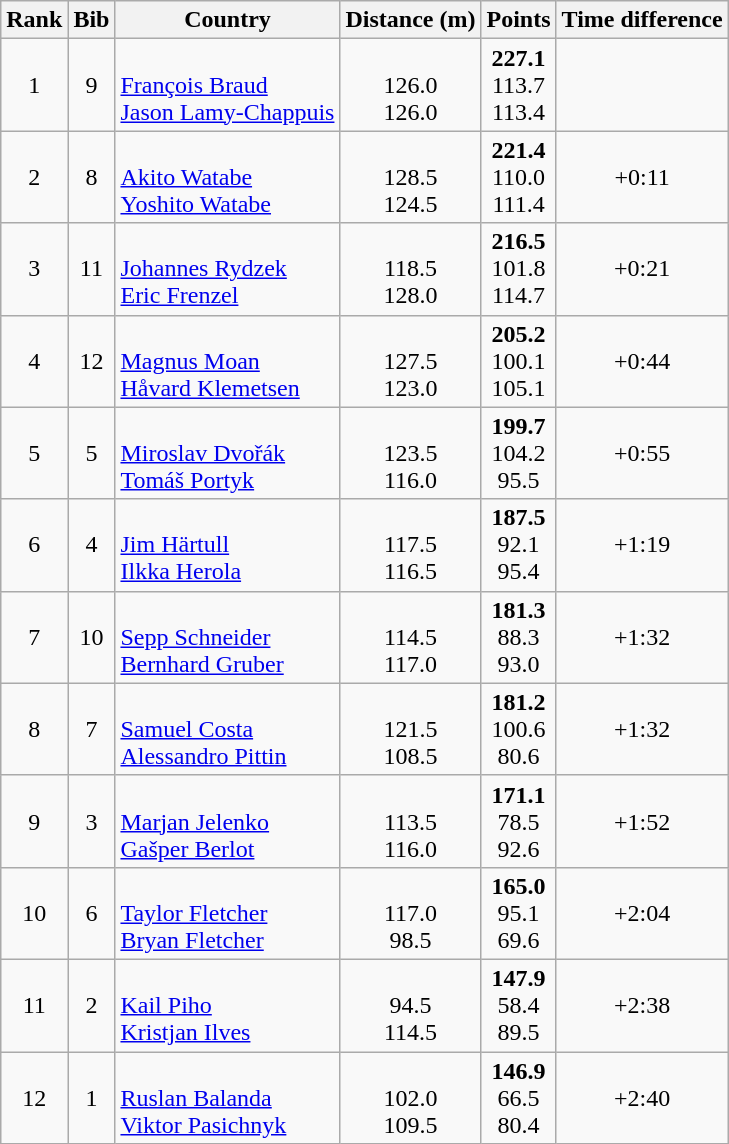<table class="wikitable sortable" style="text-align:center">
<tr>
<th>Rank</th>
<th>Bib</th>
<th>Country</th>
<th>Distance (m)</th>
<th>Points</th>
<th>Time difference</th>
</tr>
<tr>
<td>1</td>
<td>9</td>
<td align=left><br><a href='#'>François Braud</a><br><a href='#'>Jason Lamy-Chappuis</a></td>
<td><br>126.0<br>126.0</td>
<td><strong>227.1</strong><br>113.7<br>113.4</td>
<td></td>
</tr>
<tr>
<td>2</td>
<td>8</td>
<td align=left><br><a href='#'>Akito Watabe</a><br><a href='#'>Yoshito Watabe</a></td>
<td><br>128.5<br>124.5</td>
<td><strong>221.4</strong><br>110.0<br>111.4</td>
<td>+0:11</td>
</tr>
<tr>
<td>3</td>
<td>11</td>
<td align=left><br><a href='#'>Johannes Rydzek</a><br><a href='#'>Eric Frenzel</a></td>
<td><br>118.5<br>128.0</td>
<td><strong>216.5</strong><br>101.8<br>114.7</td>
<td>+0:21</td>
</tr>
<tr>
<td>4</td>
<td>12</td>
<td align=left><br><a href='#'>Magnus Moan</a><br><a href='#'>Håvard Klemetsen</a></td>
<td><br>127.5<br>123.0</td>
<td><strong>205.2</strong><br>100.1<br>105.1</td>
<td>+0:44</td>
</tr>
<tr>
<td>5</td>
<td>5</td>
<td align=left><br><a href='#'>Miroslav Dvořák</a><br><a href='#'>Tomáš Portyk</a></td>
<td><br>123.5<br>116.0</td>
<td><strong>199.7</strong><br>104.2<br>95.5</td>
<td>+0:55</td>
</tr>
<tr>
<td>6</td>
<td>4</td>
<td align=left><br><a href='#'>Jim Härtull</a><br><a href='#'>Ilkka Herola</a></td>
<td><br>117.5<br>116.5</td>
<td><strong>187.5</strong><br>92.1<br>95.4</td>
<td>+1:19</td>
</tr>
<tr>
<td>7</td>
<td>10</td>
<td align=left><br><a href='#'>Sepp Schneider</a><br><a href='#'>Bernhard Gruber</a></td>
<td><br>114.5<br>117.0</td>
<td><strong>181.3</strong><br>88.3<br>93.0</td>
<td>+1:32</td>
</tr>
<tr>
<td>8</td>
<td>7</td>
<td align=left><br><a href='#'>Samuel Costa</a><br><a href='#'>Alessandro Pittin</a></td>
<td><br>121.5<br>108.5</td>
<td><strong>181.2</strong><br>100.6<br>80.6</td>
<td>+1:32</td>
</tr>
<tr>
<td>9</td>
<td>3</td>
<td align=left><br><a href='#'>Marjan Jelenko</a><br><a href='#'>Gašper Berlot</a></td>
<td><br>113.5<br>116.0</td>
<td><strong>171.1</strong><br>78.5<br>92.6</td>
<td>+1:52</td>
</tr>
<tr>
<td>10</td>
<td>6</td>
<td align=left><br><a href='#'>Taylor Fletcher</a><br><a href='#'>Bryan Fletcher</a></td>
<td><br>117.0<br>98.5</td>
<td><strong>165.0</strong><br>95.1<br>69.6</td>
<td>+2:04</td>
</tr>
<tr>
<td>11</td>
<td>2</td>
<td align=left><br><a href='#'>Kail Piho</a><br><a href='#'>Kristjan Ilves</a></td>
<td><br>94.5<br>114.5</td>
<td><strong>147.9</strong><br>58.4<br>89.5</td>
<td>+2:38</td>
</tr>
<tr>
<td>12</td>
<td>1</td>
<td align=left><br><a href='#'>Ruslan Balanda</a><br><a href='#'>Viktor Pasichnyk</a></td>
<td><br>102.0<br>109.5</td>
<td><strong>146.9</strong><br>66.5<br>80.4</td>
<td>+2:40</td>
</tr>
</table>
